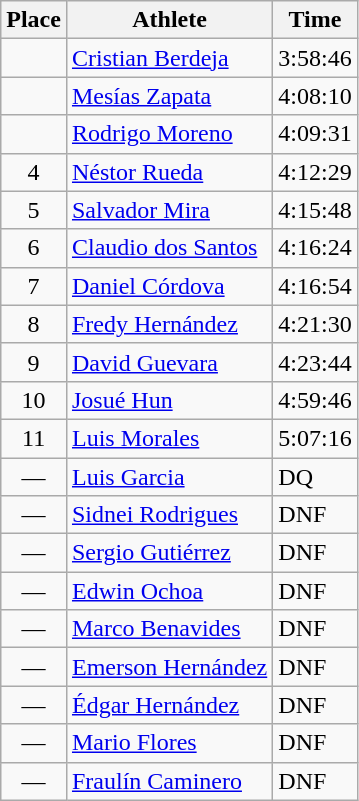<table class=wikitable>
<tr>
<th>Place</th>
<th>Athlete</th>
<th>Time</th>
</tr>
<tr>
<td align=center></td>
<td><a href='#'>Cristian Berdeja</a> </td>
<td>3:58:46</td>
</tr>
<tr>
<td align=center></td>
<td><a href='#'>Mesías Zapata</a> </td>
<td>4:08:10</td>
</tr>
<tr>
<td align=center></td>
<td><a href='#'>Rodrigo Moreno</a> </td>
<td>4:09:31</td>
</tr>
<tr>
<td align=center>4</td>
<td><a href='#'>Néstor Rueda</a> </td>
<td>4:12:29</td>
</tr>
<tr>
<td align=center>5</td>
<td><a href='#'>Salvador Mira</a> </td>
<td>4:15:48</td>
</tr>
<tr>
<td align=center>6</td>
<td><a href='#'>Claudio dos Santos</a> </td>
<td>4:16:24</td>
</tr>
<tr>
<td align=center>7</td>
<td><a href='#'>Daniel Córdova</a> </td>
<td>4:16:54</td>
</tr>
<tr>
<td align=center>8</td>
<td><a href='#'>Fredy Hernández</a> </td>
<td>4:21:30</td>
</tr>
<tr>
<td align=center>9</td>
<td><a href='#'>David Guevara</a> </td>
<td>4:23:44</td>
</tr>
<tr>
<td align=center>10</td>
<td><a href='#'>Josué Hun</a> </td>
<td>4:59:46</td>
</tr>
<tr>
<td align=center>11</td>
<td><a href='#'>Luis Morales</a> </td>
<td>5:07:16</td>
</tr>
<tr>
<td align=center>—</td>
<td><a href='#'>Luis Garcia</a> </td>
<td>DQ</td>
</tr>
<tr>
<td align=center>—</td>
<td><a href='#'>Sidnei Rodrigues</a> </td>
<td>DNF</td>
</tr>
<tr>
<td align=center>—</td>
<td><a href='#'>Sergio Gutiérrez</a> </td>
<td>DNF</td>
</tr>
<tr>
<td align=center>—</td>
<td><a href='#'>Edwin Ochoa</a> </td>
<td>DNF</td>
</tr>
<tr>
<td align=center>—</td>
<td><a href='#'>Marco Benavides</a> </td>
<td>DNF</td>
</tr>
<tr>
<td align=center>—</td>
<td><a href='#'>Emerson Hernández</a> </td>
<td>DNF</td>
</tr>
<tr>
<td align=center>—</td>
<td><a href='#'>Édgar Hernández</a> </td>
<td>DNF</td>
</tr>
<tr>
<td align=center>—</td>
<td><a href='#'>Mario Flores</a> </td>
<td>DNF</td>
</tr>
<tr>
<td align=center>—</td>
<td><a href='#'>Fraulín Caminero</a> </td>
<td>DNF</td>
</tr>
</table>
